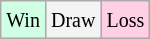<table class="wikitable">
<tr>
<td style="background-color: #d0ffe3;"><small>Win</small></td>
<td style="background-color: #f3f3f3;"><small>Draw</small></td>
<td style="background-color: #ffd0e3;"><small>Loss</small></td>
</tr>
</table>
